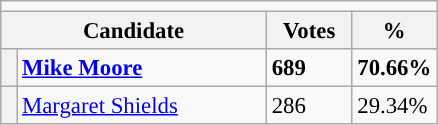<table class="wikitable" style="font-size: 95%;">
<tr>
<td colspan=4></td>
</tr>
<tr style="background-color:#E9E9E9">
<th colspan="2" style="width: 170px">Candidate</th>
<th style="width: 50px">Votes</th>
<th style="width: 40px">%</th>
</tr>
<tr>
<th style="background-color: "></th>
<td><strong><a href='#'>Mike Moore</a></strong></td>
<td><strong>689</strong></td>
<td><strong>70.66%</strong></td>
</tr>
<tr>
<th style="background-color: "></th>
<td><a href='#'>Margaret Shields</a></td>
<td>286</td>
<td>29.34%</td>
</tr>
</table>
